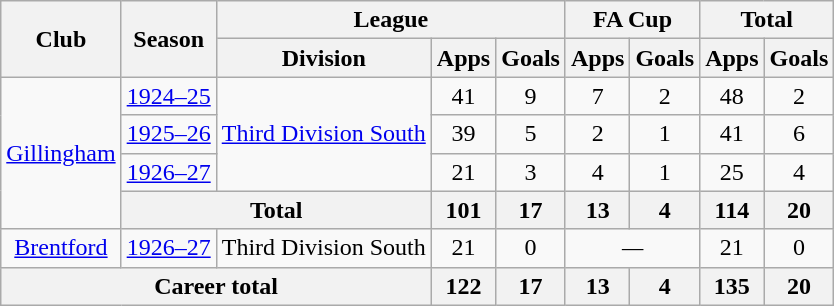<table class="wikitable" style="text-align: center;">
<tr>
<th rowspan="2">Club</th>
<th rowspan="2">Season</th>
<th colspan="3">League</th>
<th colspan="2">FA Cup</th>
<th colspan="2">Total</th>
</tr>
<tr>
<th>Division</th>
<th>Apps</th>
<th>Goals</th>
<th>Apps</th>
<th>Goals</th>
<th>Apps</th>
<th>Goals</th>
</tr>
<tr>
<td rowspan="4"><a href='#'>Gillingham</a></td>
<td><a href='#'>1924–25</a></td>
<td rowspan="3"><a href='#'>Third Division South</a></td>
<td>41</td>
<td>9</td>
<td>7</td>
<td>2</td>
<td>48</td>
<td>2</td>
</tr>
<tr>
<td><a href='#'>1925–26</a></td>
<td>39</td>
<td>5</td>
<td>2</td>
<td>1</td>
<td>41</td>
<td>6</td>
</tr>
<tr>
<td><a href='#'>1926–27</a></td>
<td>21</td>
<td>3</td>
<td>4</td>
<td>1</td>
<td>25</td>
<td>4</td>
</tr>
<tr>
<th colspan="2">Total</th>
<th>101</th>
<th>17</th>
<th>13</th>
<th>4</th>
<th>114</th>
<th>20</th>
</tr>
<tr>
<td><a href='#'>Brentford</a></td>
<td><a href='#'>1926–27</a></td>
<td>Third Division South</td>
<td>21</td>
<td>0</td>
<td colspan="2"><em>—</em></td>
<td>21</td>
<td>0</td>
</tr>
<tr>
<th colspan="3">Career total</th>
<th>122</th>
<th>17</th>
<th>13</th>
<th>4</th>
<th>135</th>
<th>20</th>
</tr>
</table>
